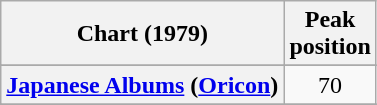<table class="wikitable sortable plainrowheaders" style="text-align:center">
<tr>
<th scope="col">Chart (1979)</th>
<th scope="col">Peak<br>position</th>
</tr>
<tr>
</tr>
<tr>
<th scope="row"><a href='#'>Japanese Albums</a> (<a href='#'>Oricon</a>)</th>
<td align="center">70</td>
</tr>
<tr>
</tr>
<tr>
</tr>
</table>
